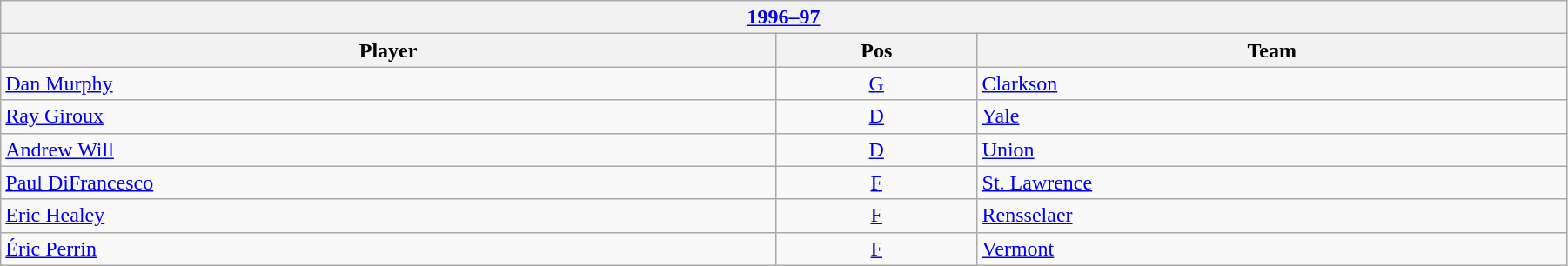<table class="wikitable" width=95%>
<tr>
<th colspan=3><a href='#'>1996–97</a></th>
</tr>
<tr>
<th>Player</th>
<th>Pos</th>
<th>Team</th>
</tr>
<tr>
<td><a href='#'>Dan Murphy</a></td>
<td align=center><a href='#'>G</a></td>
<td><a href='#'>Clarkson</a></td>
</tr>
<tr>
<td><a href='#'>Ray Giroux</a></td>
<td align=center><a href='#'>D</a></td>
<td><a href='#'>Yale</a></td>
</tr>
<tr>
<td><a href='#'>Andrew Will</a></td>
<td align=center><a href='#'>D</a></td>
<td><a href='#'>Union</a></td>
</tr>
<tr>
<td><a href='#'>Paul DiFrancesco</a></td>
<td align=center><a href='#'>F</a></td>
<td><a href='#'>St. Lawrence</a></td>
</tr>
<tr>
<td><a href='#'>Eric Healey</a></td>
<td align=center><a href='#'>F</a></td>
<td><a href='#'>Rensselaer</a></td>
</tr>
<tr>
<td><a href='#'>Éric Perrin</a></td>
<td align=center><a href='#'>F</a></td>
<td><a href='#'>Vermont</a></td>
</tr>
</table>
